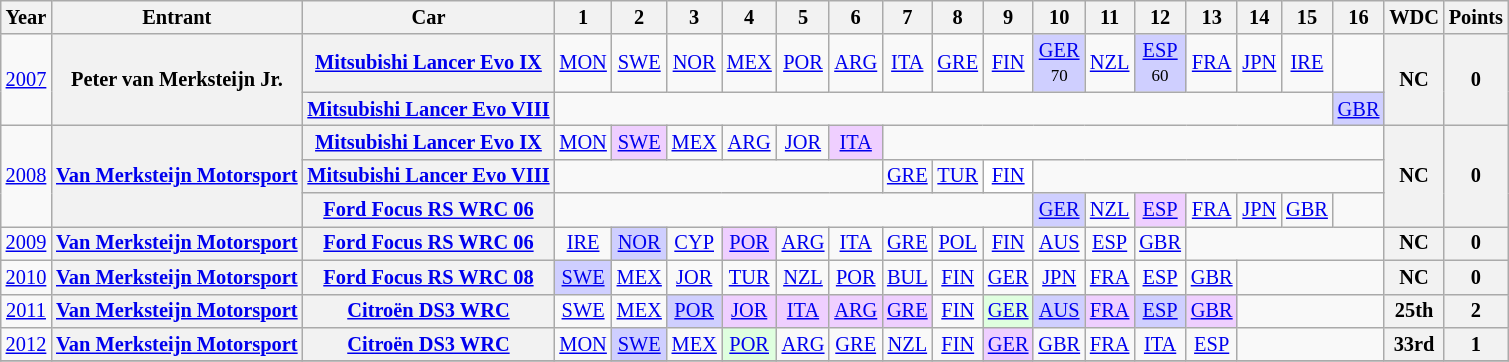<table class="wikitable" border="1" style="text-align:center; font-size:85%;">
<tr>
<th>Year</th>
<th>Entrant</th>
<th>Car</th>
<th>1</th>
<th>2</th>
<th>3</th>
<th>4</th>
<th>5</th>
<th>6</th>
<th>7</th>
<th>8</th>
<th>9</th>
<th>10</th>
<th>11</th>
<th>12</th>
<th>13</th>
<th>14</th>
<th>15</th>
<th>16</th>
<th>WDC</th>
<th>Points</th>
</tr>
<tr>
<td rowspan=2><a href='#'>2007</a></td>
<th rowspan=2 nowrap>Peter van Merksteijn Jr.</th>
<th nowrap><a href='#'>Mitsubishi Lancer Evo IX</a></th>
<td><a href='#'>MON</a></td>
<td><a href='#'>SWE</a></td>
<td><a href='#'>NOR</a></td>
<td><a href='#'>MEX</a></td>
<td><a href='#'>POR</a></td>
<td><a href='#'>ARG</a></td>
<td><a href='#'>ITA</a></td>
<td><a href='#'>GRE</a></td>
<td><a href='#'>FIN</a></td>
<td style="background:#CFCFFF;"><a href='#'>GER</a><br><small>70</small></td>
<td><a href='#'>NZL</a></td>
<td style="background:#CFCFFF;"><a href='#'>ESP</a><br><small>60</small></td>
<td><a href='#'>FRA</a></td>
<td><a href='#'>JPN</a></td>
<td><a href='#'>IRE</a></td>
<td></td>
<th rowspan=2>NC</th>
<th rowspan=2>0</th>
</tr>
<tr>
<th nowrap><a href='#'>Mitsubishi Lancer Evo VIII</a></th>
<td colspan=15></td>
<td style="background:#CFCFFF;"><a href='#'>GBR</a><br></td>
</tr>
<tr>
<td rowspan=3><a href='#'>2008</a></td>
<th rowspan=3 nowrap><a href='#'>Van Merksteijn Motorsport</a></th>
<th nowrap><a href='#'>Mitsubishi Lancer Evo IX</a></th>
<td><a href='#'>MON</a></td>
<td style="background:#EFCFFF;"><a href='#'>SWE</a><br></td>
<td><a href='#'>MEX</a></td>
<td><a href='#'>ARG</a></td>
<td><a href='#'>JOR</a></td>
<td style="background:#EFCFFF;"><a href='#'>ITA</a><br></td>
<td colspan=10></td>
<th rowspan=3>NC</th>
<th rowspan=3>0</th>
</tr>
<tr>
<th nowrap><a href='#'>Mitsubishi Lancer Evo VIII</a></th>
<td colspan=6></td>
<td><a href='#'>GRE</a></td>
<td><a href='#'>TUR</a></td>
<td style="background:#FFFFFF;"><a href='#'>FIN</a><br></td>
<td colspan=7></td>
</tr>
<tr>
<th nowrap><a href='#'>Ford Focus RS WRC 06</a></th>
<td colspan=9></td>
<td style="background:#CFCFFF;"><a href='#'>GER</a><br></td>
<td><a href='#'>NZL</a></td>
<td style="background:#EFCFFF;"><a href='#'>ESP</a><br></td>
<td><a href='#'>FRA</a></td>
<td><a href='#'>JPN</a></td>
<td><a href='#'>GBR</a></td>
<td></td>
</tr>
<tr>
<td><a href='#'>2009</a></td>
<th nowrap><a href='#'>Van Merksteijn Motorsport</a></th>
<th nowrap><a href='#'>Ford Focus RS WRC 06</a></th>
<td><a href='#'>IRE</a></td>
<td style="background:#CFCFFF;"><a href='#'>NOR</a><br></td>
<td><a href='#'>CYP</a></td>
<td style="background:#EFCFFF;"><a href='#'>POR</a><br></td>
<td><a href='#'>ARG</a></td>
<td><a href='#'>ITA</a></td>
<td><a href='#'>GRE</a></td>
<td><a href='#'>POL</a></td>
<td><a href='#'>FIN</a></td>
<td><a href='#'>AUS</a></td>
<td><a href='#'>ESP</a></td>
<td><a href='#'>GBR</a></td>
<td colspan=4></td>
<th>NC</th>
<th>0</th>
</tr>
<tr>
<td><a href='#'>2010</a></td>
<th nowrap><a href='#'>Van Merksteijn Motorsport</a></th>
<th nowrap><a href='#'>Ford Focus RS WRC 08</a></th>
<td style="background:#CFCFFF;"><a href='#'>SWE</a><br></td>
<td><a href='#'>MEX</a></td>
<td><a href='#'>JOR</a></td>
<td><a href='#'>TUR</a></td>
<td><a href='#'>NZL</a></td>
<td><a href='#'>POR</a></td>
<td><a href='#'>BUL</a></td>
<td><a href='#'>FIN</a></td>
<td><a href='#'>GER</a></td>
<td><a href='#'>JPN</a></td>
<td><a href='#'>FRA</a></td>
<td><a href='#'>ESP</a></td>
<td><a href='#'>GBR</a></td>
<td colspan=3></td>
<th>NC</th>
<th>0</th>
</tr>
<tr>
<td><a href='#'>2011</a></td>
<th nowrap><a href='#'>Van Merksteijn Motorsport</a></th>
<th nowrap><a href='#'>Citroën DS3 WRC</a></th>
<td><a href='#'>SWE</a></td>
<td><a href='#'>MEX</a></td>
<td style="background:#CFCFFF;"><a href='#'>POR</a><br></td>
<td style="background:#EFCFFF;"><a href='#'>JOR</a><br></td>
<td style="background:#EFCFFF;"><a href='#'>ITA</a><br></td>
<td style="background:#EFCFFF;"><a href='#'>ARG</a><br></td>
<td style="background:#EFCFFF;"><a href='#'>GRE</a><br></td>
<td><a href='#'>FIN</a></td>
<td style="background:#DFFFDF;"><a href='#'>GER</a><br></td>
<td style="background:#CFCFFF;"><a href='#'>AUS</a><br></td>
<td style="background:#EFCFFF;"><a href='#'>FRA</a><br></td>
<td style="background:#CFCFFF;"><a href='#'>ESP</a><br></td>
<td style="background:#EFCFFF;"><a href='#'>GBR</a><br></td>
<td colspan=3></td>
<th>25th</th>
<th>2</th>
</tr>
<tr>
<td><a href='#'>2012</a></td>
<th nowrap><a href='#'>Van Merksteijn Motorsport</a></th>
<th nowrap><a href='#'>Citroën DS3 WRC</a></th>
<td><a href='#'>MON</a></td>
<td style="background:#CFCFFF;"><a href='#'>SWE</a><br></td>
<td><a href='#'>MEX</a></td>
<td style="background:#DFFFDF;"><a href='#'>POR</a><br></td>
<td><a href='#'>ARG</a></td>
<td><a href='#'>GRE</a></td>
<td><a href='#'>NZL</a></td>
<td><a href='#'>FIN</a></td>
<td style="background:#EFCFFF;"><a href='#'>GER</a><br></td>
<td><a href='#'>GBR</a></td>
<td><a href='#'>FRA</a></td>
<td><a href='#'>ITA</a></td>
<td><a href='#'>ESP</a></td>
<td colspan=3></td>
<th>33rd</th>
<th>1</th>
</tr>
<tr>
</tr>
</table>
